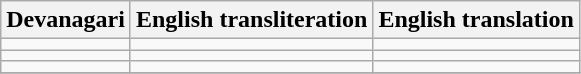<table class="wikitable">
<tr>
<th>Devanagari</th>
<th>English transliteration</th>
<th>English translation</th>
</tr>
<tr>
<td></td>
<td></td>
<td></td>
</tr>
<tr>
<td></td>
<td></td>
<td></td>
</tr>
<tr>
<td></td>
<td></td>
<td></td>
</tr>
<tr>
</tr>
</table>
